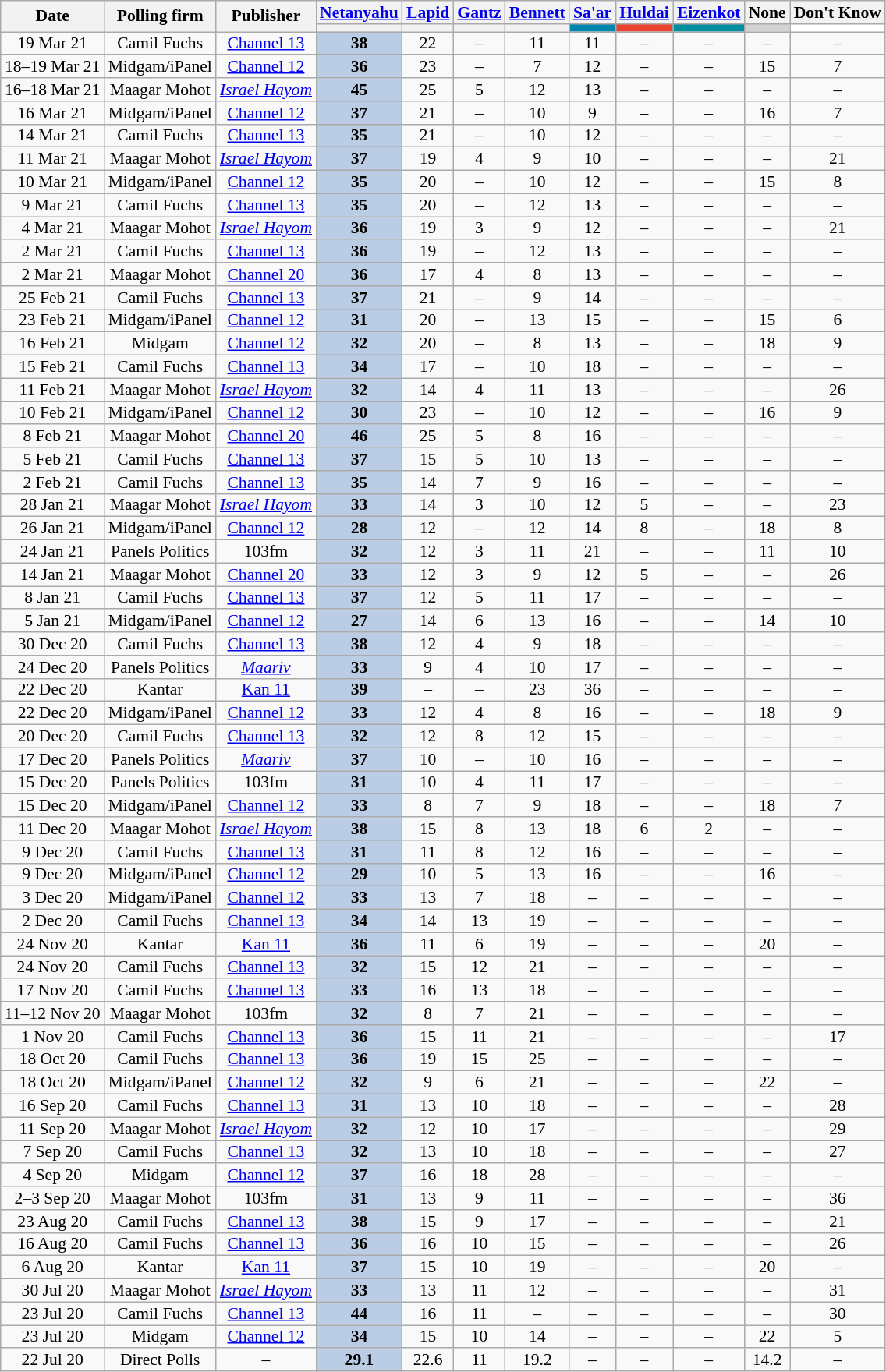<table class="wikitable sortable" style="text-align:center; font-size:90%; line-height:13px">
<tr>
<th rowspan=2>Date</th>
<th rowspan=2>Polling firm</th>
<th rowspan=2>Publisher</th>
<th><a href='#'>Netanyahu</a></th>
<th><a href='#'>Lapid</a></th>
<th><a href='#'>Gantz</a></th>
<th><a href='#'>Bennett</a></th>
<th><a href='#'>Sa'ar</a></th>
<th><a href='#'>Huldai</a></th>
<th><a href='#'>Eizenkot</a></th>
<th>None</th>
<th>Don't Know</th>
</tr>
<tr>
<th style=background:></th>
<th style=background:></th>
<th style=background:></th>
<th style=background:></th>
<th style=background:#0086AC></th>
<th style=background:#EB4331></th>
<th style=background:#018EA0></th>
<th style=background:#d3d3d3></th>
<th style=background:#ffffff></th>
</tr>
<tr>
<td data-sort-value=2021-03-19>19 Mar 21</td>
<td>Camil Fuchs</td>
<td><a href='#'>Channel 13</a></td>
<td style=background:#BBCDE4><strong>38</strong>	</td>
<td>22					</td>
<td>–					</td>
<td>11					</td>
<td>11					</td>
<td>–					</td>
<td>–					</td>
<td>–					</td>
<td>–					</td>
</tr>
<tr>
<td data-sort-value=2021-03-19>18–19 Mar 21</td>
<td>Midgam/iPanel</td>
<td><a href='#'>Channel 12</a></td>
<td style=background:#BBCDE4><strong>36</strong>	</td>
<td>23					</td>
<td>–					</td>
<td>7					</td>
<td>12					</td>
<td>–					</td>
<td>–					</td>
<td>15					</td>
<td>7					</td>
</tr>
<tr>
<td data-sort-value=2021-03-18>16–18 Mar 21</td>
<td>Maagar Mohot</td>
<td><em><a href='#'>Israel Hayom</a></em></td>
<td style=background:#BBCDE4><strong>45</strong>	</td>
<td>25					</td>
<td>5					</td>
<td>12					</td>
<td>13					</td>
<td>–					</td>
<td>–					</td>
<td>–					</td>
<td>–					</td>
</tr>
<tr>
<td data-sort-value=2021-03-16>16 Mar 21</td>
<td>Midgam/iPanel</td>
<td><a href='#'>Channel 12</a></td>
<td style=background:#BBCDE4><strong>37</strong>	</td>
<td>21					</td>
<td>–					</td>
<td>10					</td>
<td>9					</td>
<td>–					</td>
<td>–					</td>
<td>16					</td>
<td>7					</td>
</tr>
<tr>
<td data-sort-value=2021-03-14>14 Mar 21</td>
<td>Camil Fuchs</td>
<td><a href='#'>Channel 13</a></td>
<td style=background:#BBCDE4><strong>35</strong>	</td>
<td>21					</td>
<td>–					</td>
<td>10					</td>
<td>12					</td>
<td>–					</td>
<td>–					</td>
<td>–					</td>
<td>–					</td>
</tr>
<tr>
<td data-sort-value=2021-03-11>11 Mar 21</td>
<td>Maagar Mohot</td>
<td><em><a href='#'>Israel Hayom</a></em></td>
<td style=background:#BBCDE4><strong>37</strong>	</td>
<td>19					</td>
<td>4					</td>
<td>9					</td>
<td>10					</td>
<td>–					</td>
<td>–					</td>
<td>–					</td>
<td>21					</td>
</tr>
<tr>
<td data-sort-value=2021-03-10>10 Mar 21</td>
<td>Midgam/iPanel</td>
<td><a href='#'>Channel 12</a></td>
<td style=background:#BBCDE4><strong>35</strong>	</td>
<td>20					</td>
<td>–					</td>
<td>10					</td>
<td>12					</td>
<td>–					</td>
<td>–					</td>
<td>15					</td>
<td>8					</td>
</tr>
<tr>
<td data-sort-value=2021-03-09>9 Mar 21</td>
<td>Camil Fuchs</td>
<td><a href='#'>Channel 13</a></td>
<td style=background:#BBCDE4><strong>35</strong>	</td>
<td>20					</td>
<td>–					</td>
<td>12					</td>
<td>13					</td>
<td>–					</td>
<td>–					</td>
<td>–					</td>
<td>–					</td>
</tr>
<tr>
<td data-sort-value=2021-03-04>4 Mar 21</td>
<td>Maagar Mohot</td>
<td><em><a href='#'>Israel Hayom</a></em></td>
<td style=background:#BBCDE4><strong>36</strong>	</td>
<td>19					</td>
<td>3					</td>
<td>9					</td>
<td>12					</td>
<td>–					</td>
<td>–					</td>
<td>–					</td>
<td>21					</td>
</tr>
<tr>
<td data-sort-value=2021-03-02>2 Mar 21</td>
<td>Camil Fuchs</td>
<td><a href='#'>Channel 13</a></td>
<td style=background:#BBCDE4><strong>36</strong>	</td>
<td>19					</td>
<td>–					</td>
<td>12					</td>
<td>13					</td>
<td>–					</td>
<td>–					</td>
<td>–					</td>
<td>–					</td>
</tr>
<tr>
<td data-sort-value=2021-03-02>2 Mar 21</td>
<td>Maagar Mohot</td>
<td><a href='#'>Channel 20</a></td>
<td style=background:#BBCDE4><strong>36</strong>	</td>
<td>17					</td>
<td>4					</td>
<td>8					</td>
<td>13					</td>
<td>–					</td>
<td>–					</td>
<td>–					</td>
<td>–					</td>
</tr>
<tr>
<td data-sort-value=2021-02-25>25 Feb 21</td>
<td>Camil Fuchs</td>
<td><a href='#'>Channel 13</a></td>
<td style=background:#BBCDE4><strong>37</strong>	</td>
<td>21					</td>
<td>–					</td>
<td>9					</td>
<td>14					</td>
<td>–					</td>
<td>–					</td>
<td>–					</td>
<td>–					</td>
</tr>
<tr>
<td data-sort-value=2021-02-23>23 Feb 21</td>
<td>Midgam/iPanel</td>
<td><a href='#'>Channel 12</a></td>
<td style=background:#BBCDE4><strong>31</strong>	</td>
<td>20					</td>
<td>–					</td>
<td>13					</td>
<td>15					</td>
<td>–					</td>
<td>–					</td>
<td>15					</td>
<td>6					</td>
</tr>
<tr>
<td data-sort-value=2021-02-16>16 Feb 21</td>
<td>Midgam</td>
<td><a href='#'>Channel 12</a></td>
<td style=background:#BBCDE4><strong>32</strong>	</td>
<td>20					</td>
<td>–					</td>
<td>8					</td>
<td>13					</td>
<td>–					</td>
<td>–					</td>
<td>18					</td>
<td>9					</td>
</tr>
<tr>
<td data-sort-value=2021-02-15>15 Feb 21</td>
<td>Camil Fuchs</td>
<td><a href='#'>Channel 13</a></td>
<td style=background:#BBCDE4><strong>34</strong>	</td>
<td>17					</td>
<td>–					</td>
<td>10					</td>
<td>18					</td>
<td>–					</td>
<td>–					</td>
<td>–					</td>
<td>–					</td>
</tr>
<tr>
<td data-sort-value=2021-02-11>11 Feb 21</td>
<td>Maagar Mohot</td>
<td><em><a href='#'>Israel Hayom</a></em></td>
<td style=background:#BBCDE4><strong>32</strong>	</td>
<td>14					</td>
<td>4					</td>
<td>11					</td>
<td>13					</td>
<td>–					</td>
<td>–					</td>
<td>–					</td>
<td>26					</td>
</tr>
<tr>
<td data-sort-value=2021-02-10>10 Feb 21</td>
<td>Midgam/iPanel</td>
<td><a href='#'>Channel 12</a></td>
<td style=background:#BBCDE4><strong>30</strong>	</td>
<td>23					</td>
<td>–					</td>
<td>10					</td>
<td>12					</td>
<td>–					</td>
<td>–					</td>
<td>16					</td>
<td>9					</td>
</tr>
<tr>
<td data-sort-value=2021-02-08>8 Feb 21</td>
<td>Maagar Mohot</td>
<td><a href='#'>Channel 20</a></td>
<td style=background:#BBCDE4><strong>46</strong>	</td>
<td>25					</td>
<td>5					</td>
<td>8					</td>
<td>16					</td>
<td>–					</td>
<td>–					</td>
<td>–					</td>
<td>–					</td>
</tr>
<tr>
<td data-sort-value=2021-02-05>5 Feb 21</td>
<td>Camil Fuchs</td>
<td><a href='#'>Channel 13</a></td>
<td style=background:#BBCDE4><strong>37</strong>	</td>
<td>15					</td>
<td>5					</td>
<td>10					</td>
<td>13					</td>
<td>–					</td>
<td>–					</td>
<td>–					</td>
<td>–					</td>
</tr>
<tr>
<td data-sort-value=2021-02-02>2 Feb 21</td>
<td>Camil Fuchs</td>
<td><a href='#'>Channel 13</a></td>
<td style=background:#BBCDE4><strong>35</strong>	</td>
<td>14					</td>
<td>7					</td>
<td>9					</td>
<td>16					</td>
<td>–					</td>
<td>–					</td>
<td>–					</td>
<td>–					</td>
</tr>
<tr>
<td data-sort-value=2021-01-28>28 Jan 21</td>
<td>Maagar Mohot</td>
<td><em><a href='#'>Israel Hayom</a></em></td>
<td style=background:#BBCDE4><strong>33</strong>	</td>
<td>14					</td>
<td>3					</td>
<td>10					</td>
<td>12					</td>
<td>5					</td>
<td>–					</td>
<td>–					</td>
<td>23					</td>
</tr>
<tr>
<td data-sort-value=2021-01-26>26 Jan 21</td>
<td>Midgam/iPanel</td>
<td><a href='#'>Channel 12</a></td>
<td style=background:#BBCDE4><strong>28</strong>	</td>
<td>12					</td>
<td>–					</td>
<td>12					</td>
<td>14					</td>
<td>8					</td>
<td>–					</td>
<td>18					</td>
<td>8					</td>
</tr>
<tr>
<td data-sort-value=2021-01-24>24 Jan 21</td>
<td>Panels Politics</td>
<td>103fm</td>
<td style=background:#BBCDE4><strong>32</strong>	</td>
<td>12					</td>
<td>3					</td>
<td>11					</td>
<td>21					</td>
<td>–					</td>
<td>–					</td>
<td>11					</td>
<td>10					</td>
</tr>
<tr>
<td data-sort-value=2021-01-14>14 Jan 21</td>
<td>Maagar Mohot</td>
<td><a href='#'>Channel 20</a></td>
<td style=background:#BBCDE4><strong>33</strong>	</td>
<td>12					</td>
<td>3					</td>
<td>9					</td>
<td>12					</td>
<td>5					</td>
<td>–					</td>
<td>–					</td>
<td>26					</td>
</tr>
<tr>
<td data-sort-value=2021-01-08>8 Jan 21</td>
<td>Camil Fuchs</td>
<td><a href='#'>Channel 13</a></td>
<td style=background:#BBCDE4><strong>37</strong>	</td>
<td>12					</td>
<td>5					</td>
<td>11					</td>
<td>17					</td>
<td>–					</td>
<td>–					</td>
<td>–					</td>
<td>–					</td>
</tr>
<tr>
<td data-sort-value=2021-01-05>5 Jan 21</td>
<td>Midgam/iPanel</td>
<td><a href='#'>Channel 12</a></td>
<td style=background:#BBCDE4><strong>27</strong>	</td>
<td>14					</td>
<td>6					</td>
<td>13					</td>
<td>16					</td>
<td>–					</td>
<td>–					</td>
<td>14					</td>
<td>10					</td>
</tr>
<tr>
<td data-sort-value=2020-12-30>30 Dec 20</td>
<td>Camil Fuchs</td>
<td><a href='#'>Channel 13</a></td>
<td style=background:#BBCDE4><strong>38</strong>	</td>
<td>12					</td>
<td>4					</td>
<td>9					</td>
<td>18					</td>
<td>–					</td>
<td>–					</td>
<td>–					</td>
<td>–					</td>
</tr>
<tr>
<td data-sort-value=2020-12-24>24 Dec 20</td>
<td>Panels Politics</td>
<td><em><a href='#'>Maariv</a></em></td>
<td style=background:#BBCDE4><strong>33</strong>	</td>
<td>9					</td>
<td>4					</td>
<td>10					</td>
<td>17					</td>
<td>–					</td>
<td>–					</td>
<td>–					</td>
<td>–					</td>
</tr>
<tr>
<td data-sort-value=2020-12-22>22 Dec 20</td>
<td>Kantar</td>
<td><a href='#'>Kan 11</a></td>
<td style=background:#BBCDE4><strong>39</strong>	</td>
<td>–					</td>
<td>–					</td>
<td>23					</td>
<td>36					</td>
<td>–					</td>
<td>–					</td>
<td>–					</td>
<td>–					</td>
</tr>
<tr>
<td data-sort-value=2020-12-22>22 Dec 20</td>
<td>Midgam/iPanel</td>
<td><a href='#'>Channel 12</a></td>
<td style=background:#BBCDE4><strong>33</strong>	</td>
<td>12					</td>
<td>4					</td>
<td>8					</td>
<td>16					</td>
<td>–					</td>
<td>–					</td>
<td>18					</td>
<td>9					</td>
</tr>
<tr>
<td data-sort-value=2020-12-20>20 Dec 20</td>
<td>Camil Fuchs</td>
<td><a href='#'>Channel 13</a></td>
<td style=background:#BBCDE4><strong>32</strong>	</td>
<td>12					</td>
<td>8					</td>
<td>12					</td>
<td>15					</td>
<td>–					</td>
<td>–					</td>
<td>–					</td>
<td>–					</td>
</tr>
<tr>
<td data-sort-value=2020-12-17>17 Dec 20</td>
<td>Panels Politics</td>
<td><em><a href='#'>Maariv</a></em></td>
<td style=background:#BBCDE4><strong>37</strong>	</td>
<td>10					</td>
<td>–					</td>
<td>10					</td>
<td>16					</td>
<td>–					</td>
<td>–					</td>
<td>–					</td>
<td>–					</td>
</tr>
<tr>
<td data-sort-value=2020-12-15>15 Dec 20</td>
<td>Panels Politics</td>
<td>103fm</td>
<td style=background:#BBCDE4><strong>31</strong>	</td>
<td>10					</td>
<td>4					</td>
<td>11					</td>
<td>17					</td>
<td>–					</td>
<td>–					</td>
<td>–					</td>
<td>–					</td>
</tr>
<tr>
<td data-sort-value=2020-12-15>15 Dec 20</td>
<td>Midgam/iPanel</td>
<td><a href='#'>Channel 12</a></td>
<td style=background:#BBCDE4><strong>33</strong>	</td>
<td>8					</td>
<td>7					</td>
<td>9					</td>
<td>18					</td>
<td>–					</td>
<td>–					</td>
<td>18					</td>
<td>7					</td>
</tr>
<tr>
<td data-sort-value=2020-12-11>11 Dec 20</td>
<td>Maagar Mohot</td>
<td><em><a href='#'>Israel Hayom</a></em></td>
<td style=background:#BBCDE4><strong>38</strong>	</td>
<td>15					</td>
<td>8					</td>
<td>13					</td>
<td>18					</td>
<td>6					</td>
<td>2					</td>
<td>–					</td>
<td>–					</td>
</tr>
<tr>
<td data-sort-value=2020-12-09>9 Dec 20</td>
<td>Camil Fuchs</td>
<td><a href='#'>Channel 13</a></td>
<td style=background:#BBCDE4><strong>31</strong>	</td>
<td>11					</td>
<td>8					</td>
<td>12					</td>
<td>16					</td>
<td>–					</td>
<td>–					</td>
<td>–					</td>
<td>–					</td>
</tr>
<tr>
<td data-sort-value=2020-12-09>9 Dec 20</td>
<td>Midgam/iPanel</td>
<td><a href='#'>Channel 12</a></td>
<td style=background:#BBCDE4><strong>29</strong>	</td>
<td>10					</td>
<td>5					</td>
<td>13					</td>
<td>16					</td>
<td>–					</td>
<td>–					</td>
<td>16					</td>
<td>–					</td>
</tr>
<tr>
<td data-sort-value=2020-12-03>3 Dec 20</td>
<td>Midgam/iPanel</td>
<td><a href='#'>Channel 12</a></td>
<td style=background:#BBCDE4><strong>33</strong>	</td>
<td>13					</td>
<td>7					</td>
<td>18					</td>
<td>–					</td>
<td>–					</td>
<td>–					</td>
<td>–					</td>
<td>–					</td>
</tr>
<tr>
<td data-sort-value=2020-12-02>2 Dec 20</td>
<td>Camil Fuchs</td>
<td><a href='#'>Channel 13</a></td>
<td style=background:#BBCDE4><strong>34</strong>	</td>
<td>14					</td>
<td>13					</td>
<td>19					</td>
<td>–					</td>
<td>–					</td>
<td>–					</td>
<td>–					</td>
<td>–					</td>
</tr>
<tr>
<td data-sort-value=2020-11-24>24 Nov 20</td>
<td>Kantar</td>
<td><a href='#'>Kan 11</a></td>
<td style=background:#BBCDE4><strong>36</strong>	</td>
<td>11					</td>
<td>6					</td>
<td>19					</td>
<td>–					</td>
<td>–					</td>
<td>–					</td>
<td>20					</td>
<td>–					</td>
</tr>
<tr>
<td data-sort-value=2020-11-24>24 Nov 20</td>
<td>Camil Fuchs</td>
<td><a href='#'>Channel 13</a></td>
<td style=background:#BBCDE4><strong>32</strong>	</td>
<td>15					</td>
<td>12					</td>
<td>21					</td>
<td>–					</td>
<td>–					</td>
<td>–					</td>
<td>–					</td>
<td>–					</td>
</tr>
<tr>
<td data-sort-value=2020-11-17>17 Nov 20</td>
<td>Camil Fuchs</td>
<td><a href='#'>Channel 13</a></td>
<td style=background:#BBCDE4><strong>33</strong>	</td>
<td>16					</td>
<td>13					</td>
<td>18					</td>
<td>–					</td>
<td>–					</td>
<td>–					</td>
<td>–					</td>
<td>–					</td>
</tr>
<tr>
<td data-sort-value=2020-11-12>11–12 Nov 20</td>
<td>Maagar Mohot</td>
<td>103fm</td>
<td style=background:#BBCDE4><strong>32</strong>	</td>
<td>8					</td>
<td>7					</td>
<td>21					</td>
<td>–					</td>
<td>–					</td>
<td>–					</td>
<td>–					</td>
<td>–					</td>
</tr>
<tr>
<td data-sort-value=2020-11-01>1 Nov 20</td>
<td>Camil Fuchs</td>
<td><a href='#'>Channel 13</a></td>
<td style=background:#BBCDE4><strong>36</strong>	</td>
<td>15					</td>
<td>11					</td>
<td>21					</td>
<td>–					</td>
<td>–					</td>
<td>–					</td>
<td>–					</td>
<td>17					</td>
</tr>
<tr>
<td data-sort-value=2020-10-18>18 Oct 20</td>
<td>Camil Fuchs</td>
<td><a href='#'>Channel 13</a></td>
<td style=background:#BBCDE4><strong>36</strong>	</td>
<td>19					</td>
<td>15					</td>
<td>25					</td>
<td>–					</td>
<td>–					</td>
<td>–					</td>
<td>–					</td>
<td>–					</td>
</tr>
<tr>
<td data-sort-value=2020-10-18>18 Oct 20</td>
<td>Midgam/iPanel</td>
<td><a href='#'>Channel 12</a></td>
<td style=background:#BBCDE4><strong>32</strong>	</td>
<td>9					</td>
<td>6					</td>
<td>21					</td>
<td>–					</td>
<td>–					</td>
<td>–					</td>
<td>22					</td>
<td>–					</td>
</tr>
<tr>
<td data-sort-value=2020-09-16>16 Sep 20</td>
<td>Camil Fuchs</td>
<td><a href='#'>Channel 13</a></td>
<td style=background:#BBCDE4><strong>31</strong>	</td>
<td>13					</td>
<td>10					</td>
<td>18					</td>
<td>–					</td>
<td>–					</td>
<td>–					</td>
<td>–					</td>
<td>28					</td>
</tr>
<tr>
<td data-sort-value=2020-09-11>11 Sep 20</td>
<td>Maagar Mohot</td>
<td><em><a href='#'>Israel Hayom</a></em></td>
<td style=background:#BBCDE4><strong>32</strong>	</td>
<td>12					</td>
<td>10					</td>
<td>17					</td>
<td>–					</td>
<td>–					</td>
<td>–					</td>
<td>–					</td>
<td>29					</td>
</tr>
<tr>
<td data-sort-value=2020-09-07>7 Sep 20</td>
<td>Camil Fuchs</td>
<td><a href='#'>Channel 13</a></td>
<td style=background:#BBCDE4><strong>32</strong>	</td>
<td>13					</td>
<td>10					</td>
<td>18					</td>
<td>–					</td>
<td>–					</td>
<td>–					</td>
<td>–					</td>
<td>27					</td>
</tr>
<tr>
<td data-sort-value=2020-09-04>4 Sep 20</td>
<td>Midgam</td>
<td><a href='#'>Channel 12</a></td>
<td style=background:#BBCDE4><strong>37</strong>	</td>
<td>16					</td>
<td>18					</td>
<td>28					</td>
<td>–					</td>
<td>–					</td>
<td>–					</td>
<td>–					</td>
<td>–					</td>
</tr>
<tr>
<td data-sort-value=2020-09-03>2–3 Sep 20</td>
<td>Maagar Mohot</td>
<td>103fm</td>
<td style=background:#BBCDE4><strong>31</strong>	</td>
<td>13					</td>
<td>9					</td>
<td>11					</td>
<td>–					</td>
<td>–					</td>
<td>–					</td>
<td>–					</td>
<td>36					</td>
</tr>
<tr>
<td data-sort-value=2020-08-23>23 Aug 20</td>
<td>Camil Fuchs</td>
<td><a href='#'>Channel 13</a></td>
<td style=background:#BBCDE4><strong>38</strong>	</td>
<td>15					</td>
<td>9					</td>
<td>17					</td>
<td>–					</td>
<td>–					</td>
<td>–					</td>
<td>–					</td>
<td>21					</td>
</tr>
<tr>
<td data-sort-value=2020-08-16>16 Aug 20</td>
<td>Camil Fuchs</td>
<td><a href='#'>Channel 13</a></td>
<td style=background:#BBCDE4><strong>36</strong>	</td>
<td>16					</td>
<td>10					</td>
<td>15					</td>
<td>–					</td>
<td>–					</td>
<td>–					</td>
<td>–					</td>
<td>26					</td>
</tr>
<tr>
<td data-sort-value=2020-08-06>6 Aug 20</td>
<td>Kantar</td>
<td><a href='#'>Kan 11</a></td>
<td style=background:#BBCDE4><strong>37</strong>	</td>
<td>15					</td>
<td>10					</td>
<td>19					</td>
<td>–					</td>
<td>–					</td>
<td>–					</td>
<td>20					</td>
<td>–					</td>
</tr>
<tr>
<td data-sort-value=2020-07-30>30 Jul 20</td>
<td>Maagar Mohot</td>
<td><em><a href='#'>Israel Hayom</a></em></td>
<td style=background:#BBCDE4><strong>33</strong>	</td>
<td>13					</td>
<td>11					</td>
<td>12					</td>
<td>–					</td>
<td>–					</td>
<td>–					</td>
<td>–					</td>
<td>31					</td>
</tr>
<tr>
<td data-sort-value=2020-07-23>23 Jul 20</td>
<td>Camil Fuchs</td>
<td><a href='#'>Channel 13</a></td>
<td style=background:#BBCDE4><strong>44</strong>	</td>
<td>16					</td>
<td>11					</td>
<td>–					</td>
<td>–					</td>
<td>–					</td>
<td>–					</td>
<td>–					</td>
<td>30					</td>
</tr>
<tr>
<td data-sort-value=2020-07-23>23 Jul 20</td>
<td>Midgam</td>
<td><a href='#'>Channel 12</a></td>
<td style=background:#BBCDE4><strong>34</strong>	</td>
<td>15					</td>
<td>10					</td>
<td>14					</td>
<td>–					</td>
<td>–					</td>
<td>–					</td>
<td>22					</td>
<td>5					</td>
</tr>
<tr>
<td data-sort-value=2020-07-22>22 Jul 20</td>
<td>Direct Polls</td>
<td>–</td>
<td style=background:#BBCDE4><strong>29.1</strong>	</td>
<td>22.6					</td>
<td>11					</td>
<td>19.2					</td>
<td>–					</td>
<td>–					</td>
<td>–					</td>
<td>14.2					</td>
<td>–					</td>
</tr>
</table>
